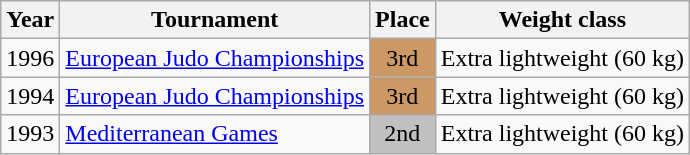<table class=wikitable>
<tr>
<th>Year</th>
<th>Tournament</th>
<th>Place</th>
<th>Weight class</th>
</tr>
<tr>
<td>1996</td>
<td><a href='#'>European Judo Championships</a></td>
<td bgcolor="cc9966" align="center">3rd</td>
<td>Extra lightweight (60 kg)</td>
</tr>
<tr>
<td>1994</td>
<td><a href='#'>European Judo Championships</a></td>
<td bgcolor="cc9966" align="center">3rd</td>
<td>Extra lightweight (60 kg)</td>
</tr>
<tr>
<td>1993</td>
<td><a href='#'>Mediterranean Games</a></td>
<td bgcolor="silver" align="center">2nd</td>
<td>Extra lightweight (60 kg)</td>
</tr>
</table>
